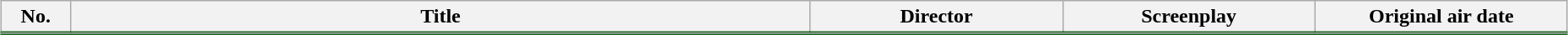<table class="wikitable" style="width:98%; margin:auto; background:#FFF;">
<tr style="border-bottom: 3px solid #1F6623;">
<th style="width:3em;">No.</th>
<th>Title</th>
<th style="width:12em;">Director</th>
<th style="width:12em;">Screenplay</th>
<th style="width:12em;">Original air date</th>
</tr>
<tr>
</tr>
</table>
